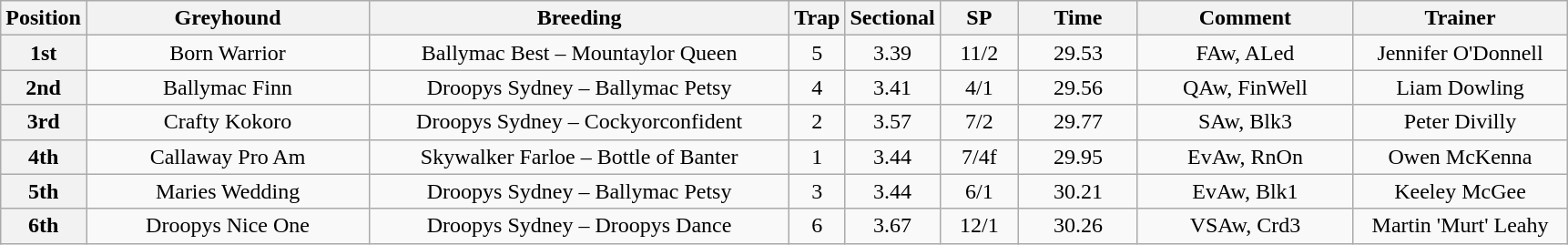<table class="wikitable" style="text-align: center">
<tr>
<th width=30>Position</th>
<th width=200>Greyhound</th>
<th width=300>Breeding</th>
<th width=20>Trap</th>
<th width=30>Sectional</th>
<th width=50>SP</th>
<th width=80>Time</th>
<th width=150>Comment</th>
<th width=150>Trainer</th>
</tr>
<tr>
<th>1st</th>
<td>Born Warrior</td>
<td>Ballymac Best – Mountaylor Queen</td>
<td>5</td>
<td>3.39</td>
<td>11/2</td>
<td>29.53</td>
<td>FAw, ALed</td>
<td>Jennifer O'Donnell</td>
</tr>
<tr>
<th>2nd</th>
<td>Ballymac Finn</td>
<td>Droopys Sydney – Ballymac Petsy</td>
<td>4</td>
<td>3.41</td>
<td>4/1</td>
<td>29.56</td>
<td>QAw, FinWell</td>
<td>Liam Dowling</td>
</tr>
<tr>
<th>3rd</th>
<td>Crafty Kokoro</td>
<td>Droopys Sydney – Cockyorconfident</td>
<td>2</td>
<td>3.57</td>
<td>7/2</td>
<td>29.77</td>
<td>SAw, Blk3</td>
<td>Peter Divilly</td>
</tr>
<tr>
<th>4th</th>
<td>Callaway Pro Am</td>
<td>Skywalker Farloe – Bottle of Banter</td>
<td>1</td>
<td>3.44</td>
<td>7/4f</td>
<td>29.95</td>
<td>EvAw, RnOn</td>
<td>Owen McKenna</td>
</tr>
<tr>
<th>5th</th>
<td>Maries Wedding</td>
<td>Droopys Sydney – Ballymac Petsy</td>
<td>3</td>
<td>3.44</td>
<td>6/1</td>
<td>30.21</td>
<td>EvAw, Blk1</td>
<td>Keeley McGee</td>
</tr>
<tr>
<th>6th</th>
<td>Droopys Nice One</td>
<td>Droopys Sydney – Droopys Dance</td>
<td>6</td>
<td>3.67</td>
<td>12/1</td>
<td>30.26</td>
<td>VSAw, Crd3</td>
<td>Martin 'Murt' Leahy</td>
</tr>
</table>
